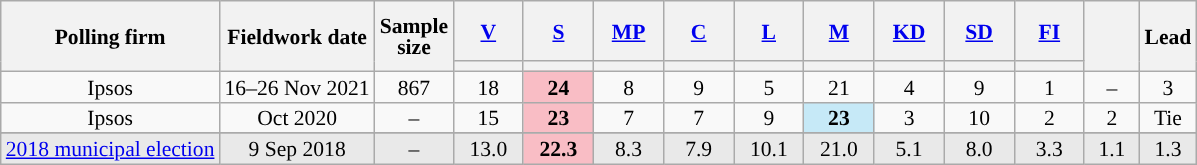<table class="wikitable sortable" style="text-align:center;font-size:90%;line-height:14px;">
<tr style="height:40px;">
<th rowspan="2">Polling firm</th>
<th rowspan="2">Fieldwork date</th>
<th rowspan="2">Sample<br>size</th>
<th class="sortable" style="width:40px;"><a href='#'>V</a></th>
<th class="sortable" style="width:40px;"><a href='#'>S</a></th>
<th class="sortable" style="width:40px;"><a href='#'>MP</a></th>
<th class="sortable" style="width:40px;"><a href='#'>C</a></th>
<th class="sortable" style="width:40px;"><a href='#'>L</a></th>
<th class="sortable" style="width:40px;"><a href='#'>M</a></th>
<th class="sortable" style="width:40px;"><a href='#'>KD</a></th>
<th class="sortable" style="width:40px;"><a href='#'>SD</a></th>
<th class="sortable" style="width:40px;"><a href='#'>FI</a></th>
<th class="sortable" style="width:30px;" rowspan="2"></th>
<th style="width:30px;" rowspan="2">Lead</th>
</tr>
<tr>
<th style="background:"></th>
<th style="background:"></th>
<th style="background:"></th>
<th style="background:"></th>
<th style="background:"></th>
<th style="background:"></th>
<th style="background:"></th>
<th style="background:"></th>
<th style="background:"></th>
</tr>
<tr>
<td>Ipsos</td>
<td>16–26 Nov 2021</td>
<td>867</td>
<td>18</td>
<td style="background:#F9BDC5;"><strong>24</strong></td>
<td>8</td>
<td>9</td>
<td>5</td>
<td>21</td>
<td>4</td>
<td>9</td>
<td>1</td>
<td>–</td>
<td style="background:">3</td>
</tr>
<tr>
<td>Ipsos</td>
<td>Oct 2020</td>
<td>–</td>
<td>15</td>
<td style="background:#F9BDC5;"><strong>23</strong></td>
<td>7</td>
<td>7</td>
<td>9</td>
<td style="background:#C6E9F7;"><strong>23</strong></td>
<td>3</td>
<td>10</td>
<td>2</td>
<td>2</td>
<td>Tie</td>
</tr>
<tr>
</tr>
<tr style="background:#E9E9E9;">
<td><a href='#'>2018 municipal election</a></td>
<td data-sort-value="2018-09-09">9 Sep 2018</td>
<td>–</td>
<td>13.0</td>
<td style="background:#F9BDC5;"><strong>22.3</strong></td>
<td>8.3</td>
<td>7.9</td>
<td>10.1</td>
<td>21.0</td>
<td>5.1</td>
<td>8.0</td>
<td>3.3</td>
<td>1.1</td>
<td style="background:">1.3</td>
</tr>
</table>
